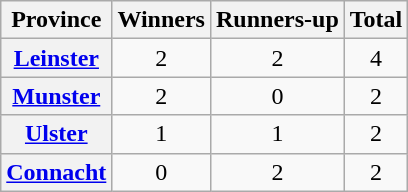<table class="wikitable plainrowheaders sortable">
<tr>
<th scope="col">Province</th>
<th scope="col">Winners</th>
<th scope="col">Runners-up</th>
<th scope="col">Total</th>
</tr>
<tr>
<th scope="row"> <a href='#'>Leinster</a></th>
<td align="center">2</td>
<td align="center">2</td>
<td align="center">4</td>
</tr>
<tr>
<th scope="row"> <a href='#'>Munster</a></th>
<td align="center">2</td>
<td align="center">0</td>
<td align="center">2</td>
</tr>
<tr>
<th scope="row"> <a href='#'>Ulster</a></th>
<td align="center">1</td>
<td align="center">1</td>
<td align="center">2</td>
</tr>
<tr>
<th scope="row"> <a href='#'>Connacht</a></th>
<td align="center">0</td>
<td align="center">2</td>
<td align="center">2</td>
</tr>
</table>
